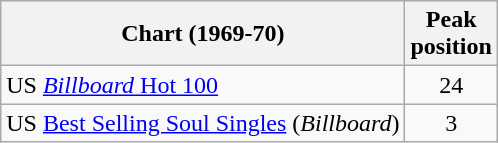<table class="wikitable sortable">
<tr>
<th>Chart (1969-70)</th>
<th>Peak<br>position</th>
</tr>
<tr>
<td>US <a href='#'><em>Billboard</em> Hot 100</a></td>
<td align="center">24</td>
</tr>
<tr>
<td>US <a href='#'>Best Selling Soul Singles</a> (<em>Billboard</em>)</td>
<td align="center">3</td>
</tr>
</table>
